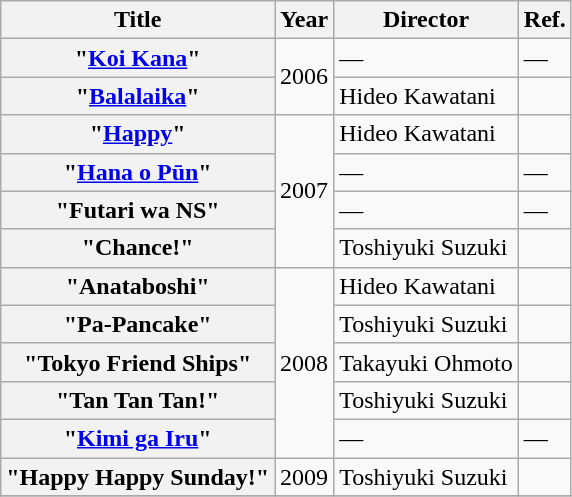<table class="wikitable plainrowheaders">
<tr>
<th>Title</th>
<th>Year</th>
<th>Director</th>
<th>Ref.</th>
</tr>
<tr>
<th scope="row">"<a href='#'>Koi Kana</a>"</th>
<td rowspan="2">2006</td>
<td>—</td>
<td>—</td>
</tr>
<tr>
<th scope="row">"<a href='#'>Balalaika</a>"</th>
<td>Hideo Kawatani</td>
<td></td>
</tr>
<tr>
<th scope="row">"<a href='#'>Happy</a>"</th>
<td rowspan="4">2007</td>
<td>Hideo Kawatani</td>
<td></td>
</tr>
<tr>
<th scope="row">"<a href='#'>Hana o Pūn</a>"</th>
<td>—</td>
<td>—</td>
</tr>
<tr>
<th scope="row">"Futari wa NS"</th>
<td>—</td>
<td>—</td>
</tr>
<tr>
<th scope="row">"Chance!"</th>
<td>Toshiyuki Suzuki</td>
<td></td>
</tr>
<tr>
<th scope="row">"Anataboshi"</th>
<td rowspan="5">2008</td>
<td>Hideo Kawatani</td>
<td></td>
</tr>
<tr>
<th scope="row">"Pa-Pancake"</th>
<td>Toshiyuki Suzuki</td>
<td></td>
</tr>
<tr>
<th scope="row">"Tokyo Friend Ships"</th>
<td>Takayuki Ohmoto</td>
<td></td>
</tr>
<tr>
<th scope="row">"Tan Tan Tan!"</th>
<td>Toshiyuki Suzuki</td>
<td></td>
</tr>
<tr>
<th scope="row">"<a href='#'>Kimi ga Iru</a>"</th>
<td>—</td>
<td>—</td>
</tr>
<tr>
<th scope="row">"Happy Happy Sunday!"</th>
<td>2009</td>
<td>Toshiyuki Suzuki</td>
<td></td>
</tr>
<tr>
</tr>
</table>
